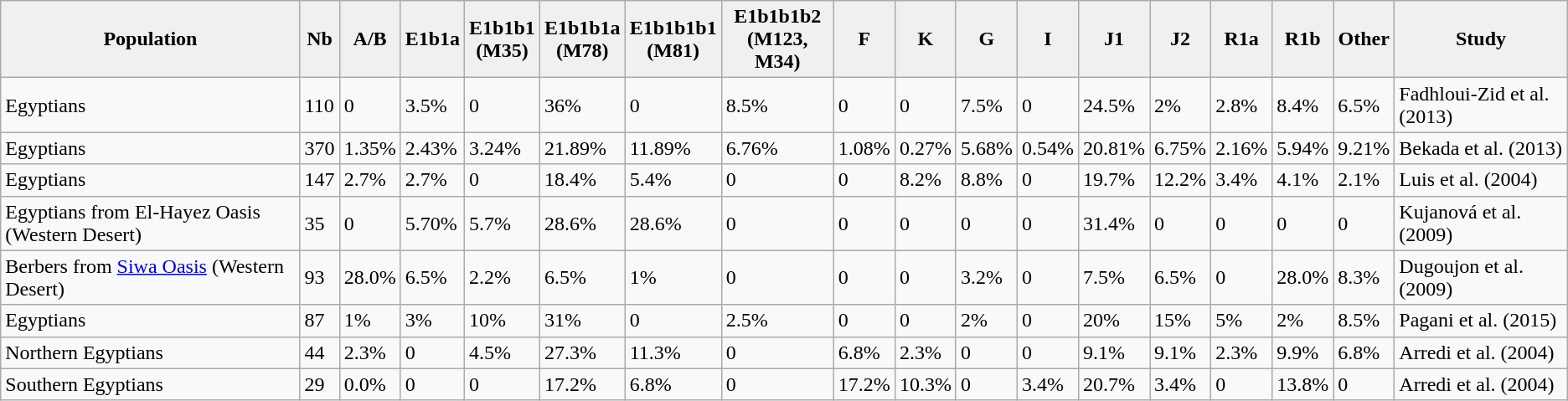<table class="wikitable sortable">
<tr style="text-align:center; background:#f0f0f0;">
<td><strong>Population</strong></td>
<td><strong>Nb</strong></td>
<td><strong>A/B</strong></td>
<td><strong>E1b1a</strong></td>
<td><strong>E1b1b1</strong><br><strong>(M35)</strong></td>
<td><strong>E1b1b1a</strong><br><strong>(M78)</strong></td>
<td><strong>E1b1b1b1</strong><br><strong>(M81)</strong></td>
<td><strong>E1b1b1b2</strong><br><strong>(M123, M34)</strong></td>
<td><strong>F</strong></td>
<td><strong>K</strong></td>
<td><strong>G</strong></td>
<td><strong>I</strong></td>
<td><strong>J1</strong></td>
<td><strong>J2</strong></td>
<td><strong>R1a</strong></td>
<td><strong>R1b</strong></td>
<td><strong>Other</strong></td>
<td><strong>Study</strong></td>
</tr>
<tr>
<td>Egyptians</td>
<td>110</td>
<td>0</td>
<td>3.5%</td>
<td>0</td>
<td>36%</td>
<td>0</td>
<td>8.5%</td>
<td>0</td>
<td>0</td>
<td>7.5%</td>
<td>0</td>
<td>24.5%</td>
<td>2%</td>
<td>2.8%</td>
<td>8.4%</td>
<td>6.5%</td>
<td>Fadhloui-Zid et al. (2013)</td>
</tr>
<tr>
<td>Egyptians</td>
<td>370</td>
<td>1.35%</td>
<td>2.43%</td>
<td>3.24%</td>
<td>21.89%</td>
<td>11.89%</td>
<td>6.76%</td>
<td>1.08%</td>
<td>0.27%</td>
<td>5.68%</td>
<td>0.54%</td>
<td>20.81%</td>
<td>6.75%</td>
<td>2.16%</td>
<td>5.94%</td>
<td>9.21%</td>
<td>Bekada et al. (2013)</td>
</tr>
<tr>
<td>Egyptians</td>
<td>147</td>
<td>2.7%</td>
<td>2.7%</td>
<td>0</td>
<td>18.4%</td>
<td>5.4%</td>
<td>0</td>
<td>0</td>
<td>8.2%</td>
<td>8.8%</td>
<td>0</td>
<td>19.7%</td>
<td>12.2%</td>
<td>3.4%</td>
<td>4.1%</td>
<td>2.1%</td>
<td>Luis et al. (2004)</td>
</tr>
<tr>
<td>Egyptians from El-Hayez Oasis (Western Desert)</td>
<td>35</td>
<td>0</td>
<td>5.70%</td>
<td>5.7%</td>
<td>28.6%</td>
<td>28.6%</td>
<td>0</td>
<td>0</td>
<td>0</td>
<td>0</td>
<td>0</td>
<td>31.4%</td>
<td>0</td>
<td>0</td>
<td>0</td>
<td>0</td>
<td>Kujanová et al. (2009)</td>
</tr>
<tr>
<td>Berbers from <a href='#'>Siwa Oasis</a> (Western Desert)</td>
<td>93</td>
<td>28.0%</td>
<td>6.5%</td>
<td>2.2%</td>
<td>6.5%</td>
<td>1%</td>
<td>0</td>
<td>0</td>
<td>0</td>
<td>3.2%</td>
<td>0</td>
<td>7.5%</td>
<td>6.5%</td>
<td>0</td>
<td>28.0%</td>
<td>8.3%</td>
<td>Dugoujon et al. (2009)</td>
</tr>
<tr>
<td>Egyptians</td>
<td>87</td>
<td>1%</td>
<td>3%</td>
<td>10%</td>
<td>31%</td>
<td>0</td>
<td>2.5%</td>
<td>0</td>
<td>0</td>
<td>2%</td>
<td>0</td>
<td>20%</td>
<td>15%</td>
<td>5%</td>
<td>2%</td>
<td>8.5%</td>
<td>Pagani et al. (2015)</td>
</tr>
<tr>
<td>Northern Egyptians</td>
<td>44</td>
<td>2.3%</td>
<td>0</td>
<td>4.5%</td>
<td>27.3%</td>
<td>11.3%</td>
<td>0</td>
<td>6.8%</td>
<td>2.3%</td>
<td>0</td>
<td>0</td>
<td>9.1%</td>
<td>9.1%</td>
<td>2.3%</td>
<td>9.9%</td>
<td>6.8%</td>
<td>Arredi et al. (2004)</td>
</tr>
<tr>
<td>Southern Egyptians</td>
<td>29</td>
<td>0.0%</td>
<td>0</td>
<td>0</td>
<td>17.2%</td>
<td>6.8%</td>
<td>0</td>
<td>17.2%</td>
<td>10.3%</td>
<td>0</td>
<td>3.4%</td>
<td>20.7%</td>
<td>3.4%</td>
<td>0</td>
<td>13.8%</td>
<td>0</td>
<td>Arredi et al. (2004)</td>
</tr>
</table>
